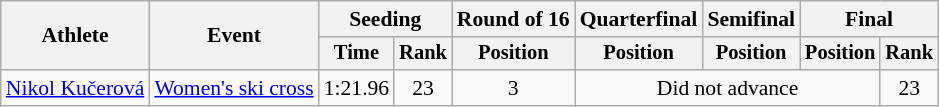<table class="wikitable" style="font-size:90%">
<tr>
<th rowspan="2">Athlete</th>
<th rowspan="2">Event</th>
<th colspan="2">Seeding</th>
<th>Round of 16</th>
<th>Quarterfinal</th>
<th>Semifinal</th>
<th colspan=2>Final</th>
</tr>
<tr style="font-size:95%">
<th>Time</th>
<th>Rank</th>
<th>Position</th>
<th>Position</th>
<th>Position</th>
<th>Position</th>
<th>Rank</th>
</tr>
<tr align=center>
<td align=left><a href='#'>Nikol Kučerová</a></td>
<td align="left"><a href='#'>Women's ski cross</a></td>
<td>1:21.96</td>
<td>23</td>
<td>3</td>
<td colspan="3">Did not advance</td>
<td>23</td>
</tr>
</table>
